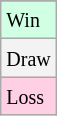<table class="wikitable">
<tr>
</tr>
<tr bgcolor = "#d0ffe3">
<td><small>Win</small></td>
</tr>
<tr bgcolor = "#f3f3f3">
<td><small>Draw</small></td>
</tr>
<tr bgcolor = "#ffd0e3">
<td><small>Loss</small></td>
</tr>
</table>
